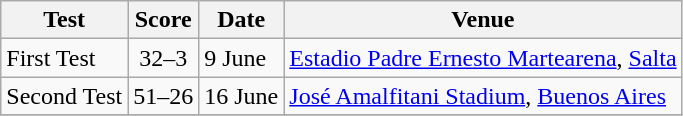<table class="wikitable">
<tr>
<th>Test</th>
<th>Score</th>
<th>Date</th>
<th>Venue</th>
</tr>
<tr>
<td>First Test</td>
<td align=center>32–3</td>
<td>9 June</td>
<td><a href='#'>Estadio Padre Ernesto Martearena</a>, <a href='#'>Salta</a></td>
</tr>
<tr>
<td>Second Test</td>
<td align=center>51–26</td>
<td>16 June</td>
<td><a href='#'>José Amalfitani Stadium</a>, <a href='#'>Buenos Aires</a></td>
</tr>
<tr>
</tr>
</table>
